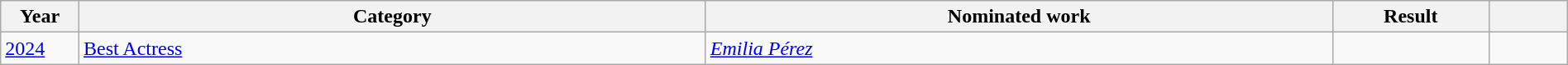<table class="wikitable plainrowheaders" style="width:100%;">
<tr>
<th scope="col" style="width:5%;">Year</th>
<th scope="col" style="width:40%;">Category</th>
<th scope="col" style="width:40%;">Nominated work</th>
<th scope="col" style="width:10%;">Result</th>
<th scope="col" style="width:5%;"></th>
</tr>
<tr>
<td><a href='#'>2024</a></td>
<td><a href='#'>Best Actress</a></td>
<td><em><a href='#'>Emilia Pérez</a></em></td>
<td></td>
<td align="center"></td>
</tr>
</table>
